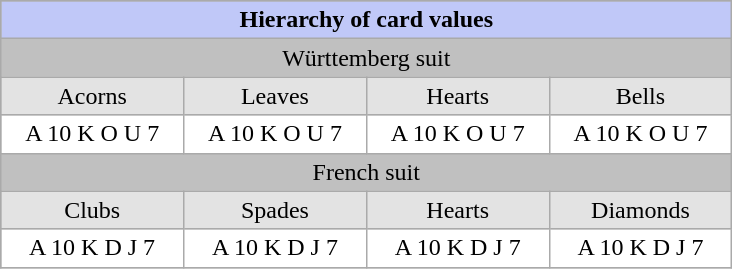<table class="wikitable floatright" cellpadding="4"  style="background: #c0c0c0; border-spacing: 1px;">
<tr align="center">
<td style="background: #c0c8f8;" colspan="4" width="480"><strong>Hierarchy of card values</strong></td>
</tr>
<tr align="center">
<td colspan="4">Württemberg suit</td>
</tr>
<tr align="center">
<td style="background: #e3e3e3;">Acorns</td>
<td style="background: #e3e3e3;">Leaves</td>
<td style="background: #e3e3e3;">Hearts</td>
<td style="background: #e3e3e3;">Bells</td>
</tr>
<tr align="center">
<td style="background: #ffffff;">A 10 K O U 7</td>
<td style="background: #ffffff;">A 10 K O U 7</td>
<td style="background: #ffffff;">A 10 K O U 7</td>
<td style="background: #ffffff;">A 10 K O U 7</td>
</tr>
<tr align="center">
<td colspan="4">French suit</td>
</tr>
<tr align="center">
<td style="background: #e3e3e3;">Clubs</td>
<td style="background: #e3e3e3;">Spades</td>
<td style="background: #e3e3e3;">Hearts</td>
<td style="background: #e3e3e3;">Diamonds</td>
</tr>
<tr align="center">
<td style="background: #ffffff;">A 10 K D J 7</td>
<td style="background: #ffffff;">A 10 K D J 7</td>
<td style="background: #ffffff;">A 10 K D J 7</td>
<td style="background: #ffffff;">A 10 K D J 7</td>
</tr>
</table>
